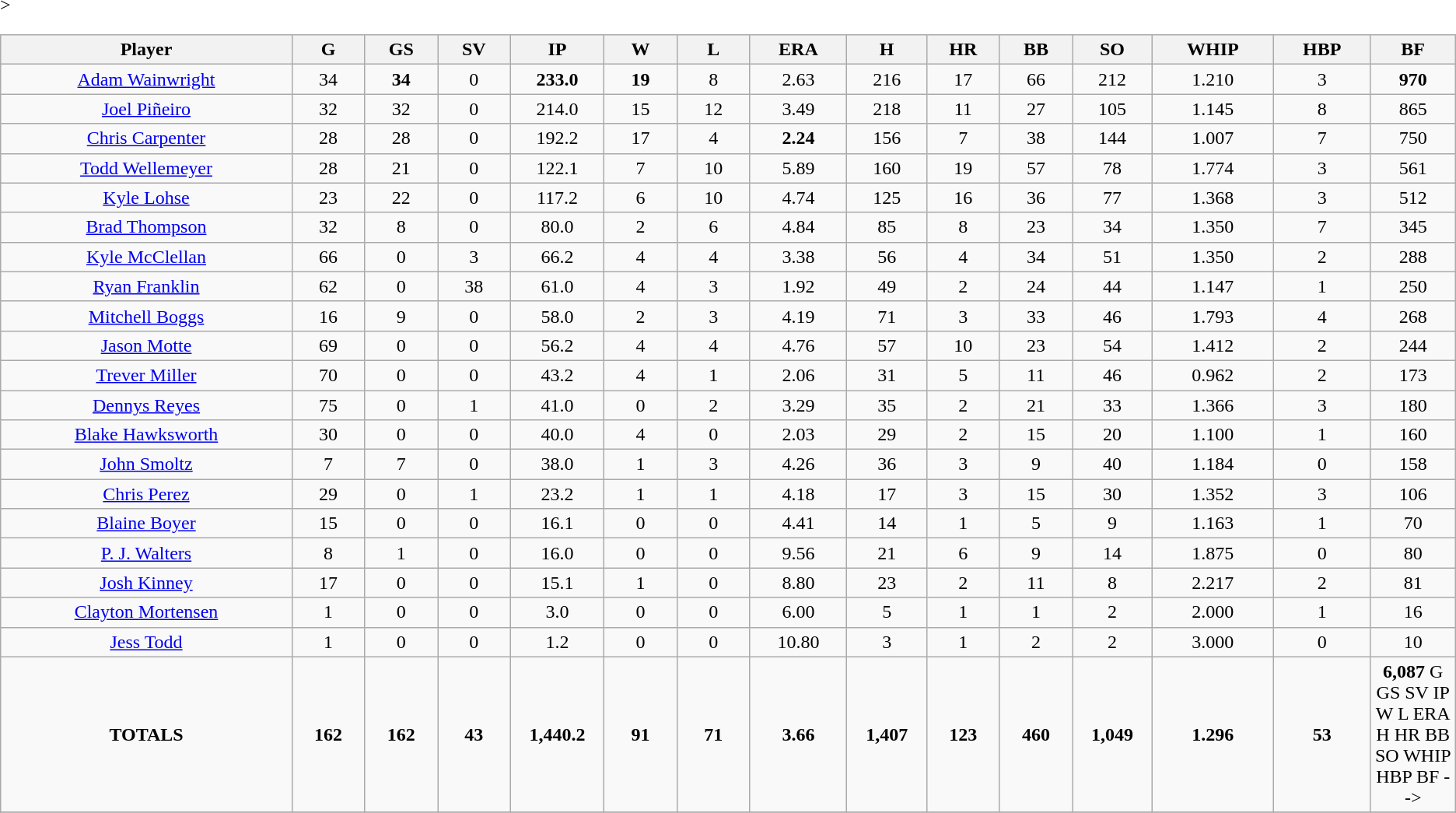<table class="wikitable sortable">
<tr>
<th bgcolor="#DDDDFF" width="12%">Player</th>
<th bgcolor="#DDDDFF" width="3%">G</th>
<th bgcolor="#DDDDFF" width="3%">GS</th>
<th bgcolor="#DDDDFF" width="3%">SV</th>
<th bgcolor="#DDDDFF" width="3%">IP</th>
<th bgcolor="#DDDDFF" width="3%">W</th>
<th bgcolor="#DDDDFF" width="3%">L</th>
<th bgcolor="#DDDDFF" width="4%">ERA</th>
<th bgcolor="#DDDDFF" width="3%">H</th>
<th bgcolor="#DDDDFF" width="3%">HR</th>
<th bgcolor="#DDDDFF" width="3%">BB</th>
<th bgcolor="#DDDDFF" width="3%">SO</th>
<th bgcolor="#DDDDFF" width="5%">WHIP</th>
<th bgcolor="#DDDDFF" width="4%">HBP</th>
<th bgcolor="#DDDDFF" width="3%">BF</th>
</tr>
<tr align="center"G GS SV IP W L ERA H HR BB SO WHIP HBP BF -->>
<td><a href='#'>Adam Wainwright</a></td>
<td>34</td>
<td><strong>34</strong></td>
<td>0</td>
<td><strong>233.0</strong></td>
<td><strong>19</strong></td>
<td>8</td>
<td>2.63</td>
<td>216</td>
<td>17</td>
<td>66</td>
<td>212</td>
<td>1.210</td>
<td>3</td>
<td><strong>970</strong></td>
</tr>
<tr align="center">
<td><a href='#'>Joel Piñeiro</a></td>
<td>32</td>
<td>32</td>
<td>0</td>
<td>214.0</td>
<td>15</td>
<td>12</td>
<td>3.49</td>
<td>218</td>
<td>11</td>
<td>27</td>
<td>105</td>
<td>1.145</td>
<td>8</td>
<td>865</td>
</tr>
<tr align="center">
<td><a href='#'>Chris Carpenter</a></td>
<td>28</td>
<td>28</td>
<td>0</td>
<td>192.2</td>
<td>17</td>
<td>4</td>
<td><strong>2.24</strong></td>
<td>156</td>
<td>7</td>
<td>38</td>
<td>144</td>
<td>1.007</td>
<td>7</td>
<td>750</td>
</tr>
<tr align="center">
<td><a href='#'>Todd Wellemeyer</a></td>
<td>28</td>
<td>21</td>
<td>0</td>
<td>122.1</td>
<td>7</td>
<td>10</td>
<td>5.89</td>
<td>160</td>
<td>19</td>
<td>57</td>
<td>78</td>
<td>1.774</td>
<td>3</td>
<td>561</td>
</tr>
<tr align=center>
<td><a href='#'>Kyle Lohse</a></td>
<td>23</td>
<td>22</td>
<td>0</td>
<td>117.2</td>
<td>6</td>
<td>10</td>
<td>4.74</td>
<td>125</td>
<td>16</td>
<td>36</td>
<td>77</td>
<td>1.368</td>
<td>3</td>
<td>512</td>
</tr>
<tr align="center">
<td><a href='#'>Brad Thompson</a></td>
<td>32</td>
<td>8</td>
<td>0</td>
<td>80.0</td>
<td>2</td>
<td>6</td>
<td>4.84</td>
<td>85</td>
<td>8</td>
<td>23</td>
<td>34</td>
<td>1.350</td>
<td>7</td>
<td>345</td>
</tr>
<tr align=center>
<td><a href='#'>Kyle McClellan</a></td>
<td>66</td>
<td>0</td>
<td>3</td>
<td>66.2</td>
<td>4</td>
<td>4</td>
<td>3.38</td>
<td>56</td>
<td>4</td>
<td>34</td>
<td>51</td>
<td>1.350</td>
<td>2</td>
<td>288</td>
</tr>
<tr align=center>
<td><a href='#'>Ryan Franklin</a></td>
<td>62</td>
<td>0</td>
<td>38</td>
<td>61.0</td>
<td>4</td>
<td>3</td>
<td>1.92</td>
<td>49</td>
<td>2</td>
<td>24</td>
<td>44</td>
<td>1.147</td>
<td>1</td>
<td>250</td>
</tr>
<tr align=center>
<td><a href='#'>Mitchell Boggs</a></td>
<td>16</td>
<td>9</td>
<td>0</td>
<td>58.0</td>
<td>2</td>
<td>3</td>
<td>4.19</td>
<td>71</td>
<td>3</td>
<td>33</td>
<td>46</td>
<td>1.793</td>
<td>4</td>
<td>268</td>
</tr>
<tr align="center">
<td><a href='#'>Jason Motte</a></td>
<td>69</td>
<td>0</td>
<td>0</td>
<td>56.2</td>
<td>4</td>
<td>4</td>
<td>4.76</td>
<td>57</td>
<td>10</td>
<td>23</td>
<td>54</td>
<td>1.412</td>
<td>2</td>
<td>244</td>
</tr>
<tr align=center>
<td><a href='#'>Trever Miller</a></td>
<td>70</td>
<td>0</td>
<td>0</td>
<td>43.2</td>
<td>4</td>
<td>1</td>
<td>2.06</td>
<td>31</td>
<td>5</td>
<td>11</td>
<td>46</td>
<td>0.962</td>
<td>2</td>
<td>173</td>
</tr>
<tr align=center>
<td><a href='#'>Dennys Reyes</a></td>
<td>75</td>
<td>0</td>
<td>1</td>
<td>41.0</td>
<td>0</td>
<td>2</td>
<td>3.29</td>
<td>35</td>
<td>2</td>
<td>21</td>
<td>33</td>
<td>1.366</td>
<td>3</td>
<td>180</td>
</tr>
<tr align=center>
<td><a href='#'>Blake Hawksworth</a></td>
<td>30</td>
<td>0</td>
<td>0</td>
<td>40.0</td>
<td>4</td>
<td>0</td>
<td>2.03</td>
<td>29</td>
<td>2</td>
<td>15</td>
<td>20</td>
<td>1.100</td>
<td>1</td>
<td>160</td>
</tr>
<tr align=center>
<td><a href='#'>John Smoltz</a></td>
<td>7</td>
<td>7</td>
<td>0</td>
<td>38.0</td>
<td>1</td>
<td>3</td>
<td>4.26</td>
<td>36</td>
<td>3</td>
<td>9</td>
<td>40</td>
<td>1.184</td>
<td>0</td>
<td>158</td>
</tr>
<tr align="center">
<td><a href='#'>Chris Perez</a></td>
<td>29</td>
<td>0</td>
<td>1</td>
<td>23.2</td>
<td>1</td>
<td>1</td>
<td>4.18</td>
<td>17</td>
<td>3</td>
<td>15</td>
<td>30</td>
<td>1.352</td>
<td>3</td>
<td>106</td>
</tr>
<tr align=center>
<td><a href='#'>Blaine Boyer</a></td>
<td>15</td>
<td>0</td>
<td>0</td>
<td>16.1</td>
<td>0</td>
<td>0</td>
<td>4.41</td>
<td>14</td>
<td>1</td>
<td>5</td>
<td>9</td>
<td>1.163</td>
<td>1</td>
<td>70</td>
</tr>
<tr align=center>
<td><a href='#'>P. J. Walters</a></td>
<td>8</td>
<td>1</td>
<td>0</td>
<td>16.0</td>
<td>0</td>
<td>0</td>
<td>9.56</td>
<td>21</td>
<td>6</td>
<td>9</td>
<td>14</td>
<td>1.875</td>
<td>0</td>
<td>80</td>
</tr>
<tr align="center">
<td><a href='#'>Josh Kinney</a></td>
<td>17</td>
<td>0</td>
<td>0</td>
<td>15.1</td>
<td>1</td>
<td>0</td>
<td>8.80</td>
<td>23</td>
<td>2</td>
<td>11</td>
<td>8</td>
<td>2.217</td>
<td>2</td>
<td>81</td>
</tr>
<tr align=center>
<td><a href='#'>Clayton Mortensen</a></td>
<td>1</td>
<td>0</td>
<td>0</td>
<td>3.0</td>
<td>0</td>
<td>0</td>
<td>6.00</td>
<td>5</td>
<td>1</td>
<td>1</td>
<td>2</td>
<td>2.000</td>
<td>1</td>
<td>16</td>
</tr>
<tr align=center>
<td><a href='#'>Jess Todd</a></td>
<td>1</td>
<td>0</td>
<td>0</td>
<td>1.2</td>
<td>0</td>
<td>0</td>
<td>10.80</td>
<td>3</td>
<td>1</td>
<td>2</td>
<td>2</td>
<td>3.000</td>
<td>0</td>
<td>10</td>
</tr>
<tr align=center>
<td><strong>TOTALS</strong></td>
<td><strong>162</strong></td>
<td><strong>162</strong></td>
<td><strong>43</strong></td>
<td><strong>1,440.2</strong></td>
<td><strong>91</strong></td>
<td><strong>71</strong></td>
<td><strong>3.66</strong></td>
<td><strong>1,407</strong></td>
<td><strong>123</strong></td>
<td><strong>460</strong></td>
<td><strong>1,049</strong></td>
<td><strong>1.296</strong></td>
<td><strong>53</strong></td>
<td><strong>6,087</strong> G GS SV IP W L ERA H HR BB SO WHIP HBP BF --></td>
</tr>
<tr align="center">
</tr>
</table>
